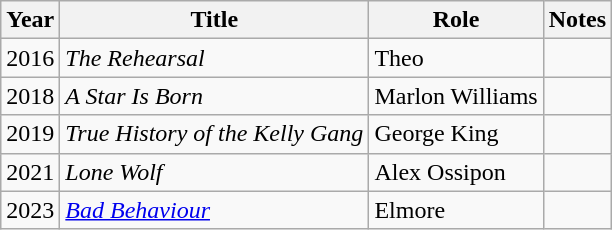<table class="wikitable sortable">
<tr>
<th>Year</th>
<th>Title</th>
<th>Role</th>
<th class="unsortable">Notes</th>
</tr>
<tr>
<td>2016</td>
<td><em>The Rehearsal</em></td>
<td>Theo</td>
<td></td>
</tr>
<tr>
<td>2018</td>
<td><em>A Star Is Born</em></td>
<td>Marlon Williams</td>
<td></td>
</tr>
<tr>
<td>2019</td>
<td><em>True History of the Kelly Gang</em></td>
<td>George King</td>
<td></td>
</tr>
<tr>
<td>2021</td>
<td><em>Lone Wolf</em></td>
<td>Alex Ossipon</td>
<td></td>
</tr>
<tr>
<td>2023</td>
<td><em><a href='#'>Bad Behaviour</a></em></td>
<td>Elmore</td>
<td></td>
</tr>
</table>
